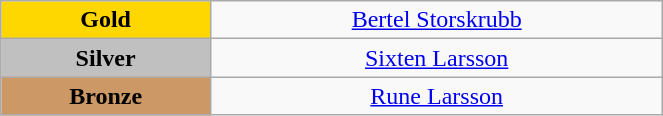<table class="wikitable" style="text-align:center; " width="35%">
<tr>
<td bgcolor="gold"><strong>Gold</strong></td>
<td><a href='#'>Bertel Storskrubb</a><br>  <small><em></em></small></td>
</tr>
<tr>
<td bgcolor="silver"><strong>Silver</strong></td>
<td><a href='#'>Sixten Larsson</a><br>  <small><em></em></small></td>
</tr>
<tr>
<td bgcolor="CC9966"><strong>Bronze</strong></td>
<td><a href='#'>Rune Larsson</a><br>  <small><em></em></small></td>
</tr>
</table>
